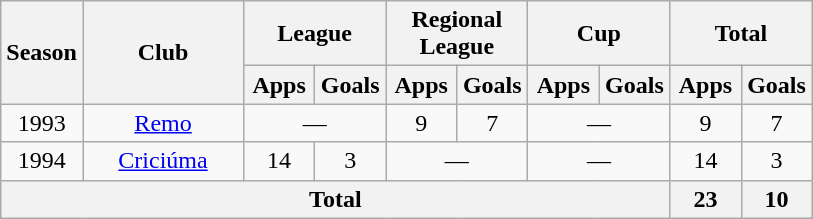<table class="wikitable" style="text-align: center;">
<tr>
<th rowspan="2">Season</th>
<th rowspan="2" width="100">Club</th>
<th colspan="2">League</th>
<th colspan="2">Regional<br>League</th>
<th colspan="2">Cup</th>
<th colspan="2">Total</th>
</tr>
<tr>
<th width="40">Apps</th>
<th width="40">Goals</th>
<th width="40">Apps</th>
<th width="40">Goals</th>
<th width="40">Apps</th>
<th width="40">Goals</th>
<th width="40">Apps</th>
<th width="40">Goals</th>
</tr>
<tr>
<td>1993</td>
<td><a href='#'>Remo</a></td>
<td colspan="2">—</td>
<td>9</td>
<td>7</td>
<td colspan="2">—</td>
<td>9</td>
<td>7</td>
</tr>
<tr>
<td>1994</td>
<td><a href='#'>Criciúma</a></td>
<td>14</td>
<td>3</td>
<td colspan="2">—</td>
<td colspan="2">—</td>
<td>14</td>
<td>3</td>
</tr>
<tr>
<th colspan="8">Total</th>
<th>23</th>
<th>10</th>
</tr>
</table>
